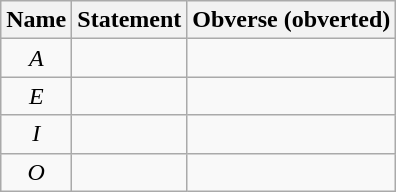<table class="wikitable">
<tr>
<th>Name</th>
<th>Statement</th>
<th>Obverse (obverted)</th>
</tr>
<tr>
<td align="center"><em>A</em></td>
<td></td>
<td></td>
</tr>
<tr>
<td align="center"><em>E</em></td>
<td></td>
<td></td>
</tr>
<tr>
<td align="center"><em>I</em></td>
<td></td>
<td></td>
</tr>
<tr>
<td align="center"><em>O</em></td>
<td></td>
<td></td>
</tr>
</table>
